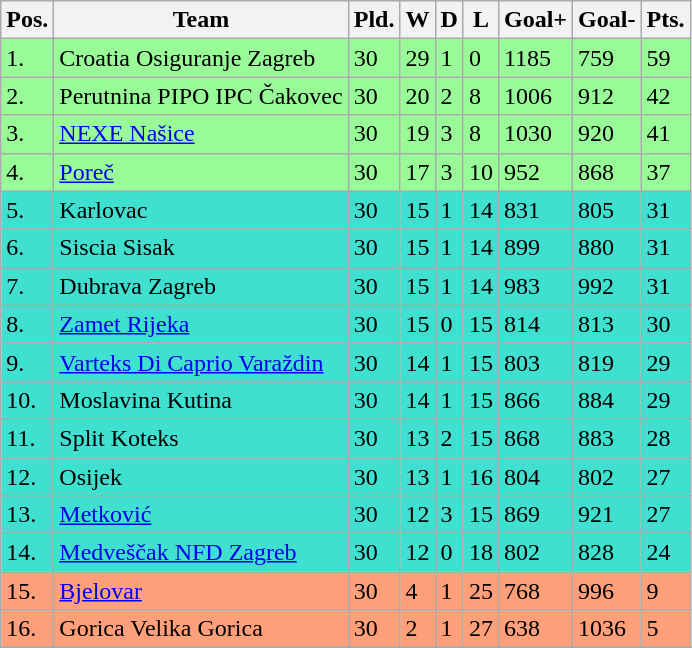<table class="wikitable">
<tr>
<th>Pos.</th>
<th>Team</th>
<th>Pld.</th>
<th>W</th>
<th>D</th>
<th>L</th>
<th>Goal+</th>
<th>Goal-</th>
<th>Pts.</th>
</tr>
<tr style="background:palegreen;">
<td>1.</td>
<td>Croatia Osiguranje Zagreb</td>
<td>30</td>
<td>29</td>
<td>1</td>
<td>0</td>
<td>1185</td>
<td>759</td>
<td>59</td>
</tr>
<tr style="background:palegreen;">
<td>2.</td>
<td>Perutnina PIPO IPC Čakovec</td>
<td>30</td>
<td>20</td>
<td>2</td>
<td>8</td>
<td>1006</td>
<td>912</td>
<td>42</td>
</tr>
<tr style="background:palegreen;">
<td>3.</td>
<td><a href='#'>NEXE Našice</a></td>
<td>30</td>
<td>19</td>
<td>3</td>
<td>8</td>
<td>1030</td>
<td>920</td>
<td>41</td>
</tr>
<tr style="background:palegreen;">
<td>4.</td>
<td><a href='#'>Poreč</a></td>
<td>30</td>
<td>17</td>
<td>3</td>
<td>10</td>
<td>952</td>
<td>868</td>
<td>37</td>
</tr>
<tr style="background:turquoise;">
<td>5.</td>
<td>Karlovac</td>
<td>30</td>
<td>15</td>
<td>1</td>
<td>14</td>
<td>831</td>
<td>805</td>
<td>31</td>
</tr>
<tr style="background:turquoise;">
<td>6.</td>
<td>Siscia Sisak</td>
<td>30</td>
<td>15</td>
<td>1</td>
<td>14</td>
<td>899</td>
<td>880</td>
<td>31</td>
</tr>
<tr style="background:turquoise;">
<td>7.</td>
<td>Dubrava Zagreb</td>
<td>30</td>
<td>15</td>
<td>1</td>
<td>14</td>
<td>983</td>
<td>992</td>
<td>31</td>
</tr>
<tr style="background:turquoise;">
<td>8.</td>
<td><a href='#'>Zamet Rijeka</a></td>
<td>30</td>
<td>15</td>
<td>0</td>
<td>15</td>
<td>814</td>
<td>813</td>
<td>30</td>
</tr>
<tr style="background:turquoise;">
<td>9.</td>
<td><a href='#'>Varteks Di Caprio Varaždin</a></td>
<td>30</td>
<td>14</td>
<td>1</td>
<td>15</td>
<td>803</td>
<td>819</td>
<td>29</td>
</tr>
<tr style="background:turquoise;">
<td>10.</td>
<td>Moslavina Kutina</td>
<td>30</td>
<td>14</td>
<td>1</td>
<td>15</td>
<td>866</td>
<td>884</td>
<td>29</td>
</tr>
<tr style="background:turquoise;">
<td>11.</td>
<td>Split Koteks</td>
<td>30</td>
<td>13</td>
<td>2</td>
<td>15</td>
<td>868</td>
<td>883</td>
<td>28</td>
</tr>
<tr style="background:turquoise;">
<td>12.</td>
<td>Osijek</td>
<td>30</td>
<td>13</td>
<td>1</td>
<td>16</td>
<td>804</td>
<td>802</td>
<td>27</td>
</tr>
<tr style="background:turquoise;">
<td>13.</td>
<td><a href='#'>Metković</a></td>
<td>30</td>
<td>12</td>
<td>3</td>
<td>15</td>
<td>869</td>
<td>921</td>
<td>27</td>
</tr>
<tr style="background:turquoise;">
<td>14.</td>
<td><a href='#'>Medveščak NFD Zagreb</a></td>
<td>30</td>
<td>12</td>
<td>0</td>
<td>18</td>
<td>802</td>
<td>828</td>
<td>24</td>
</tr>
<tr style="background:lightsalmon;">
<td>15.</td>
<td><a href='#'>Bjelovar</a></td>
<td>30</td>
<td>4</td>
<td>1</td>
<td>25</td>
<td>768</td>
<td>996</td>
<td>9</td>
</tr>
<tr style="background:lightsalmon;">
<td>16.</td>
<td>Gorica Velika Gorica</td>
<td>30</td>
<td>2</td>
<td>1</td>
<td>27</td>
<td>638</td>
<td>1036</td>
<td>5</td>
</tr>
<tr style="background:lightsalmon;">
</tr>
</table>
